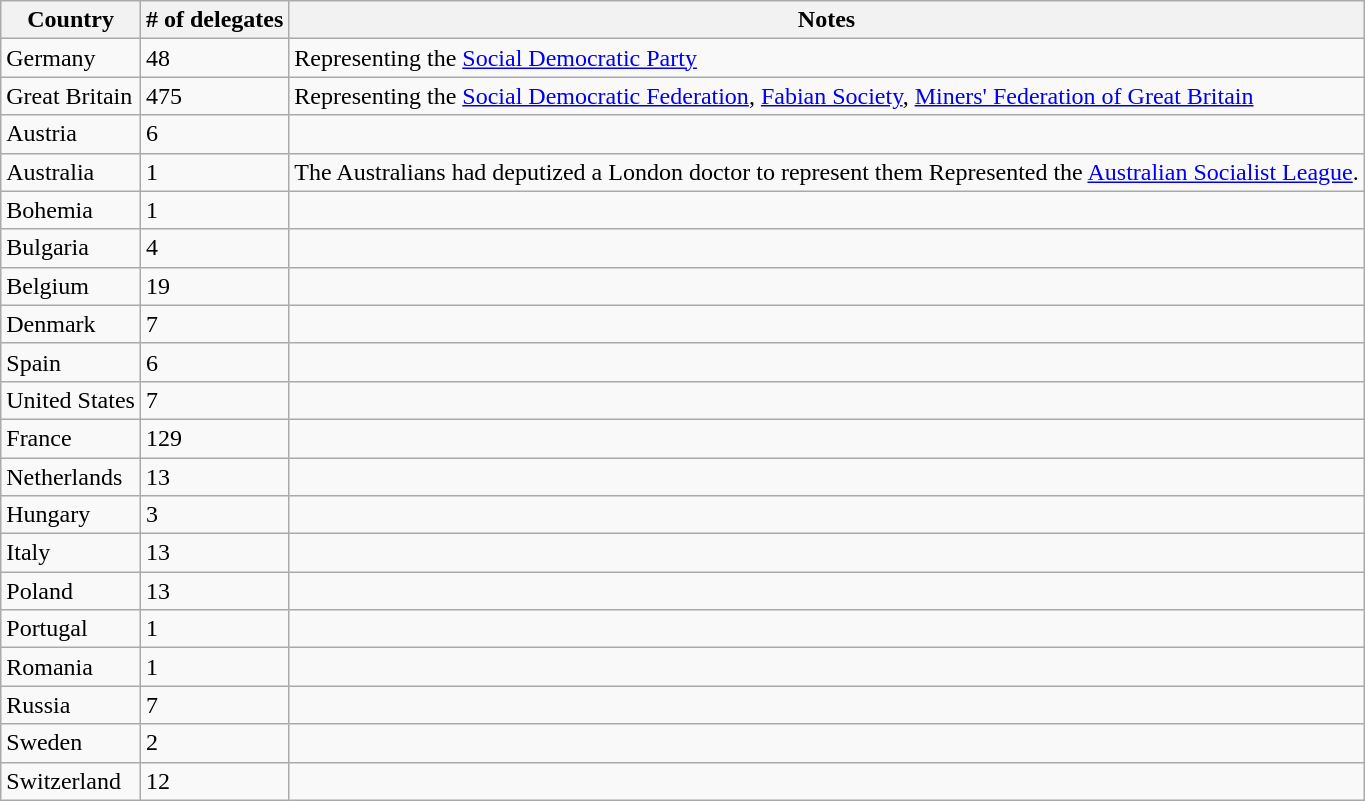<table class="wikitable" border="1">
<tr>
<th>Country</th>
<th># of delegates</th>
<th>Notes</th>
</tr>
<tr>
<td>Germany</td>
<td>48</td>
<td>Representing the <a href='#'>Social Democratic Party</a></td>
</tr>
<tr>
<td>Great Britain</td>
<td>475</td>
<td>Representing the <a href='#'>Social Democratic Federation</a>, <a href='#'>Fabian Society</a>, <a href='#'>Miners' Federation of Great Britain</a></td>
</tr>
<tr>
<td>Austria</td>
<td>6</td>
<td></td>
</tr>
<tr>
<td>Australia</td>
<td>1</td>
<td>The Australians had deputized a London doctor to represent them Represented the <a href='#'>Australian Socialist League</a>.</td>
</tr>
<tr>
<td>Bohemia</td>
<td>1</td>
<td></td>
</tr>
<tr>
<td>Bulgaria</td>
<td>4</td>
<td></td>
</tr>
<tr>
<td>Belgium</td>
<td>19</td>
<td></td>
</tr>
<tr>
<td>Denmark</td>
<td>7</td>
<td></td>
</tr>
<tr>
<td>Spain</td>
<td>6</td>
<td></td>
</tr>
<tr>
<td>United States</td>
<td>7</td>
<td></td>
</tr>
<tr>
<td>France</td>
<td>129</td>
<td></td>
</tr>
<tr>
<td>Netherlands</td>
<td>13</td>
<td></td>
</tr>
<tr>
<td>Hungary</td>
<td>3</td>
<td></td>
</tr>
<tr>
<td>Italy</td>
<td>13</td>
<td></td>
</tr>
<tr>
<td>Poland</td>
<td>13</td>
<td></td>
</tr>
<tr>
<td>Portugal</td>
<td>1</td>
<td></td>
</tr>
<tr>
<td>Romania</td>
<td>1</td>
<td></td>
</tr>
<tr>
<td>Russia</td>
<td>7</td>
<td></td>
</tr>
<tr>
<td>Sweden</td>
<td>2</td>
<td></td>
</tr>
<tr>
<td>Switzerland</td>
<td>12</td>
<td></td>
</tr>
</table>
